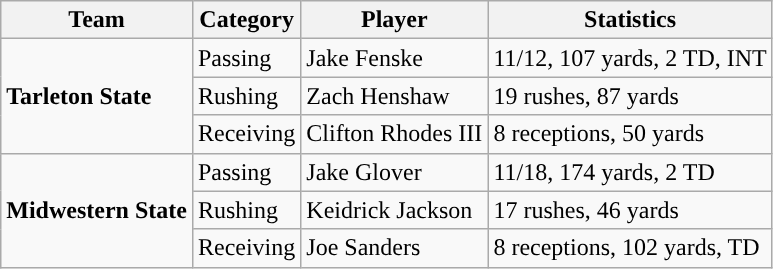<table class="wikitable" style="float: left;">
<tr>
<th>Team</th>
<th>Category</th>
<th>Player</th>
<th>Statistics</th>
</tr>
<tr>
<td rowspan=3><strong>Tarleton State</strong></td>
<td>Passing</td>
<td>Jake Fenske</td>
<td>11/12, 107 yards, 2 TD, INT</td>
</tr>
<tr>
<td>Rushing</td>
<td>Zach Henshaw</td>
<td>19 rushes, 87 yards</td>
</tr>
<tr>
<td>Receiving</td>
<td>Clifton Rhodes III</td>
<td>8 receptions, 50 yards</td>
</tr>
<tr>
<td rowspan=3><strong>Midwestern State</strong></td>
<td>Passing</td>
<td>Jake Glover</td>
<td>11/18, 174 yards, 2 TD</td>
</tr>
<tr>
<td>Rushing</td>
<td>Keidrick Jackson</td>
<td>17 rushes, 46 yards</td>
</tr>
<tr>
<td>Receiving</td>
<td>Joe Sanders</td>
<td>8 receptions, 102 yards, TD</td>
</tr>
</table>
